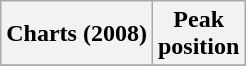<table class="wikitable sortable plainrowheaders">
<tr>
<th scope="col">Charts (2008)</th>
<th scope="col">Peak<br>position</th>
</tr>
<tr>
</tr>
</table>
